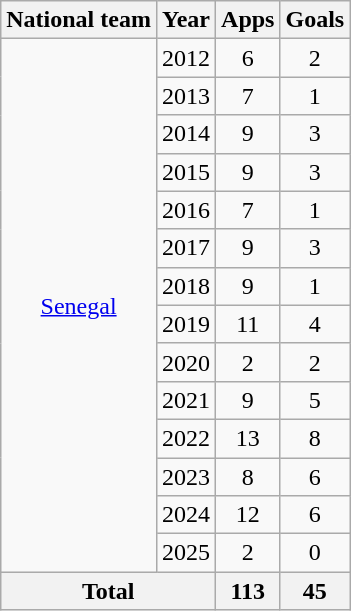<table class=wikitable style=text-align:center>
<tr>
<th>National team</th>
<th>Year</th>
<th>Apps</th>
<th>Goals</th>
</tr>
<tr>
<td rowspan=14><a href='#'>Senegal</a></td>
<td>2012</td>
<td>6</td>
<td>2</td>
</tr>
<tr>
<td>2013</td>
<td>7</td>
<td>1</td>
</tr>
<tr>
<td>2014</td>
<td>9</td>
<td>3</td>
</tr>
<tr>
<td>2015</td>
<td>9</td>
<td>3</td>
</tr>
<tr>
<td>2016</td>
<td>7</td>
<td>1</td>
</tr>
<tr>
<td>2017</td>
<td>9</td>
<td>3</td>
</tr>
<tr>
<td>2018</td>
<td>9</td>
<td>1</td>
</tr>
<tr>
<td>2019</td>
<td>11</td>
<td>4</td>
</tr>
<tr>
<td>2020</td>
<td>2</td>
<td>2</td>
</tr>
<tr>
<td>2021</td>
<td>9</td>
<td>5</td>
</tr>
<tr>
<td>2022</td>
<td>13</td>
<td>8</td>
</tr>
<tr>
<td>2023</td>
<td>8</td>
<td>6</td>
</tr>
<tr>
<td>2024</td>
<td>12</td>
<td>6</td>
</tr>
<tr>
<td>2025</td>
<td>2</td>
<td>0</td>
</tr>
<tr>
<th colspan=2>Total</th>
<th>113</th>
<th>45</th>
</tr>
</table>
